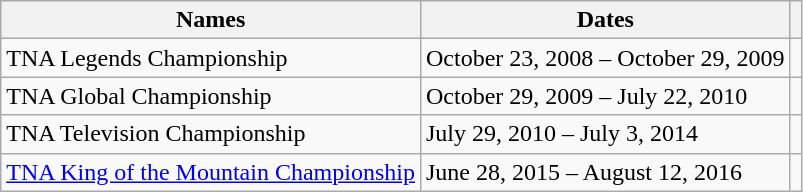<table class="wikitable" border="1">
<tr>
<th scope="col">Names</th>
<th scope="col">Dates</th>
<th scope="col"></th>
</tr>
<tr>
<td scope="row">TNA Legends Championship</td>
<td>October 23, 2008 – October 29, 2009</td>
<td></td>
</tr>
<tr>
<td scope="row">TNA Global Championship</td>
<td>October 29, 2009 – July 22, 2010</td>
<td></td>
</tr>
<tr>
<td scope="row">TNA Television Championship</td>
<td>July 29, 2010 – July 3, 2014</td>
<td></td>
</tr>
<tr>
<td scope="row"><a href='#'>TNA King of the Mountain Championship</a></td>
<td>June 28, 2015 – August 12, 2016</td>
<td></td>
</tr>
</table>
